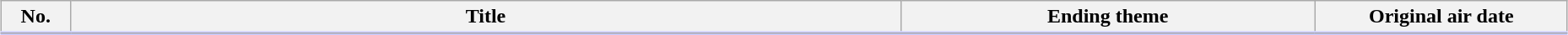<table class="wikitable" style="width:98%; margin:auto; background:#FFF">
<tr style="border-bottom: 3px solid #CCF;">
<th style="width:3em;">No.</th>
<th>Title</th>
<th style="width:20em;">Ending theme</th>
<th style="width:12em;">Original air date</th>
</tr>
<tr>
</tr>
</table>
